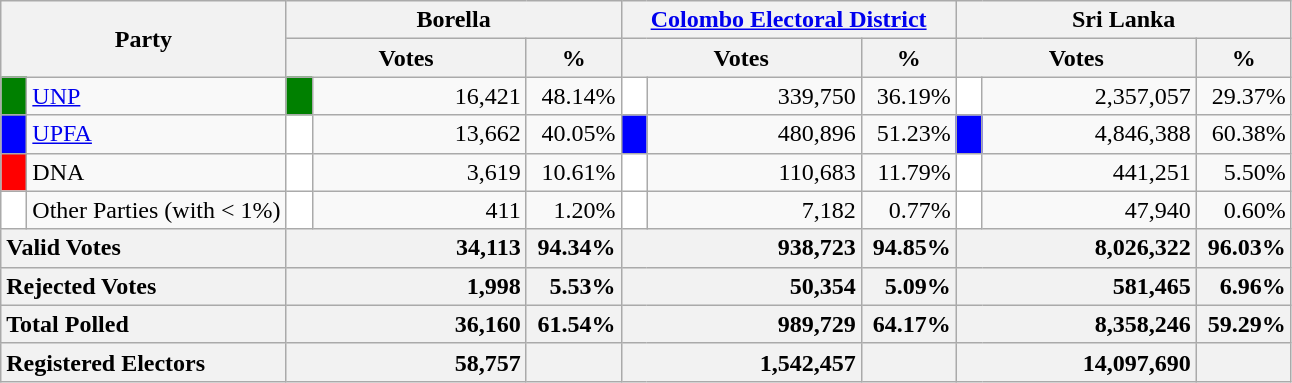<table class="wikitable">
<tr>
<th colspan="2" width="144px"rowspan="2">Party</th>
<th colspan="3" width="216px">Borella</th>
<th colspan="3" width="216px"><a href='#'>Colombo Electoral District</a></th>
<th colspan="3" width="216px">Sri Lanka</th>
</tr>
<tr>
<th colspan="2" width="144px">Votes</th>
<th>%</th>
<th colspan="2" width="144px">Votes</th>
<th>%</th>
<th colspan="2" width="144px">Votes</th>
<th>%</th>
</tr>
<tr>
<td style="background-color:green;" width="10px"></td>
<td style="text-align:left;"><a href='#'>UNP</a></td>
<td style="background-color:green;" width="10px"></td>
<td style="text-align:right;">16,421</td>
<td style="text-align:right;">48.14%</td>
<td style="background-color:white;" width="10px"></td>
<td style="text-align:right;">339,750</td>
<td style="text-align:right;">36.19%</td>
<td style="background-color:white;" width="10px"></td>
<td style="text-align:right;">2,357,057</td>
<td style="text-align:right;">29.37%</td>
</tr>
<tr>
<td style="background-color:blue;" width="10px"></td>
<td style="text-align:left;"><a href='#'>UPFA</a></td>
<td style="background-color:white;" width="10px"></td>
<td style="text-align:right;">13,662</td>
<td style="text-align:right;">40.05%</td>
<td style="background-color:blue;" width="10px"></td>
<td style="text-align:right;">480,896</td>
<td style="text-align:right;">51.23%</td>
<td style="background-color:blue;" width="10px"></td>
<td style="text-align:right;">4,846,388</td>
<td style="text-align:right;">60.38%</td>
</tr>
<tr>
<td style="background-color:red;" width="10px"></td>
<td style="text-align:left;">DNA</td>
<td style="background-color:white;" width="10px"></td>
<td style="text-align:right;">3,619</td>
<td style="text-align:right;">10.61%</td>
<td style="background-color:white;" width="10px"></td>
<td style="text-align:right;">110,683</td>
<td style="text-align:right;">11.79%</td>
<td style="background-color:white;" width="10px"></td>
<td style="text-align:right;">441,251</td>
<td style="text-align:right;">5.50%</td>
</tr>
<tr>
<td style="background-color:white;" width="10px"></td>
<td style="text-align:left;">Other Parties (with < 1%)</td>
<td style="background-color:white;" width="10px"></td>
<td style="text-align:right;">411</td>
<td style="text-align:right;">1.20%</td>
<td style="background-color:white;" width="10px"></td>
<td style="text-align:right;">7,182</td>
<td style="text-align:right;">0.77%</td>
<td style="background-color:white;" width="10px"></td>
<td style="text-align:right;">47,940</td>
<td style="text-align:right;">0.60%</td>
</tr>
<tr>
<th colspan="2" width="144px"style="text-align:left;">Valid Votes</th>
<th style="text-align:right;"colspan="2" width="144px">34,113</th>
<th style="text-align:right;">94.34%</th>
<th style="text-align:right;"colspan="2" width="144px">938,723</th>
<th style="text-align:right;">94.85%</th>
<th style="text-align:right;"colspan="2" width="144px">8,026,322</th>
<th style="text-align:right;">96.03%</th>
</tr>
<tr>
<th colspan="2" width="144px"style="text-align:left;">Rejected Votes</th>
<th style="text-align:right;"colspan="2" width="144px">1,998</th>
<th style="text-align:right;">5.53%</th>
<th style="text-align:right;"colspan="2" width="144px">50,354</th>
<th style="text-align:right;">5.09%</th>
<th style="text-align:right;"colspan="2" width="144px">581,465</th>
<th style="text-align:right;">6.96%</th>
</tr>
<tr>
<th colspan="2" width="144px"style="text-align:left;">Total Polled</th>
<th style="text-align:right;"colspan="2" width="144px">36,160</th>
<th style="text-align:right;">61.54%</th>
<th style="text-align:right;"colspan="2" width="144px">989,729</th>
<th style="text-align:right;">64.17%</th>
<th style="text-align:right;"colspan="2" width="144px">8,358,246</th>
<th style="text-align:right;">59.29%</th>
</tr>
<tr>
<th colspan="2" width="144px"style="text-align:left;">Registered Electors</th>
<th style="text-align:right;"colspan="2" width="144px">58,757</th>
<th></th>
<th style="text-align:right;"colspan="2" width="144px">1,542,457</th>
<th></th>
<th style="text-align:right;"colspan="2" width="144px">14,097,690</th>
<th></th>
</tr>
</table>
